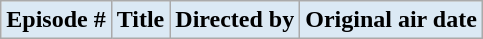<table class="wikitable plainrowheaders" >
<tr>
<th style="background:#dbe9f4; color:#000; text-align:center;">Episode #</th>
<th ! style="background:#dbe9f4; color:#000; text-align:center;">Title</th>
<th ! style="background:#dbe9f4; color:#000; text-align:center;">Directed by</th>
<th ! style="background:#dbe9f4; color:#000; text-align:center;">Original air date<br>




</th>
</tr>
</table>
